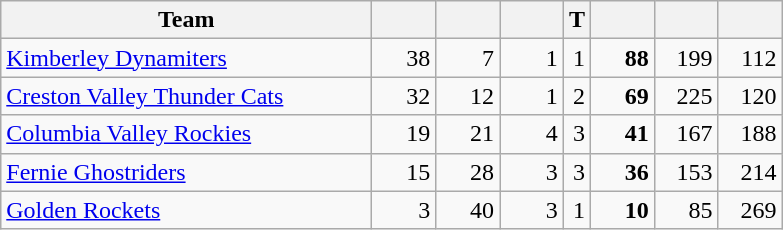<table class="wikitable sortable" style="text-align: right">
<tr>
<th style="width:15em">Team</th>
<th style="width:2.2em"></th>
<th style="width:2.2em"></th>
<th style="width:2.2em"></th>
<th>T</th>
<th style="width:2.2em"></th>
<th style="width:2.2em"></th>
<th style="width:2.2em"></th>
</tr>
<tr>
<td align="left"><a href='#'>Kimberley Dynamiters</a></td>
<td>38</td>
<td>7</td>
<td>1</td>
<td>1</td>
<td><strong>88</strong></td>
<td>199</td>
<td>112</td>
</tr>
<tr>
<td align="left"><a href='#'>Creston Valley Thunder Cats</a></td>
<td>32</td>
<td>12</td>
<td>1</td>
<td>2</td>
<td><strong>69</strong></td>
<td>225</td>
<td>120</td>
</tr>
<tr>
<td align="left"><a href='#'>Columbia Valley Rockies</a></td>
<td>19</td>
<td>21</td>
<td>4</td>
<td>3</td>
<td><strong>41</strong></td>
<td>167</td>
<td>188</td>
</tr>
<tr>
<td align="left"><a href='#'>Fernie Ghostriders</a></td>
<td>15</td>
<td>28</td>
<td>3</td>
<td>3</td>
<td><strong>36</strong></td>
<td>153</td>
<td>214</td>
</tr>
<tr>
<td align="left"><a href='#'>Golden Rockets</a></td>
<td>3</td>
<td>40</td>
<td>3</td>
<td>1</td>
<td><strong>10</strong></td>
<td>85</td>
<td>269</td>
</tr>
</table>
